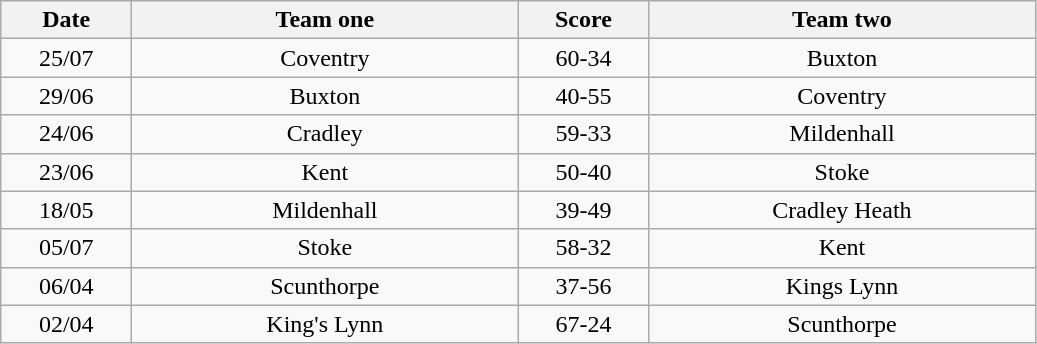<table class="wikitable" style="text-align: center">
<tr>
<th width=80>Date</th>
<th width=250>Team one</th>
<th width=80>Score</th>
<th width=250>Team two</th>
</tr>
<tr>
<td>25/07</td>
<td>Coventry</td>
<td>60-34</td>
<td>Buxton</td>
</tr>
<tr>
<td>29/06</td>
<td>Buxton</td>
<td>40-55</td>
<td>Coventry</td>
</tr>
<tr>
<td>24/06</td>
<td>Cradley</td>
<td>59-33</td>
<td>Mildenhall</td>
</tr>
<tr>
<td>23/06</td>
<td>Kent</td>
<td>50-40</td>
<td>Stoke</td>
</tr>
<tr>
<td>18/05</td>
<td>Mildenhall</td>
<td>39-49</td>
<td>Cradley Heath</td>
</tr>
<tr>
<td>05/07</td>
<td>Stoke</td>
<td>58-32</td>
<td>Kent</td>
</tr>
<tr>
<td>06/04</td>
<td>Scunthorpe</td>
<td>37-56</td>
<td>Kings Lynn</td>
</tr>
<tr>
<td>02/04</td>
<td>King's Lynn</td>
<td>67-24</td>
<td>Scunthorpe</td>
</tr>
</table>
